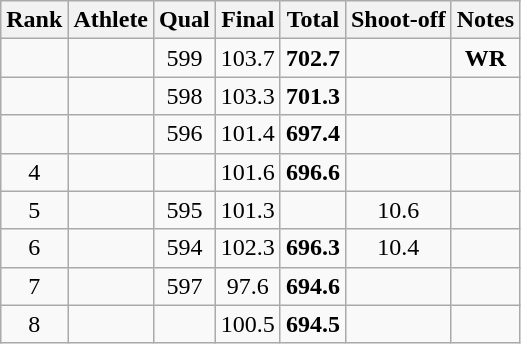<table class="wikitable sortable" style="text-align:center">
<tr>
<th>Rank</th>
<th>Athlete</th>
<th>Qual</th>
<th>Final</th>
<th>Total</th>
<th class="unsortable">Shoot-off</th>
<th class="unsortable">Notes</th>
</tr>
<tr>
<td></td>
<td align=left></td>
<td>599</td>
<td>103.7</td>
<td><strong>702.7</strong></td>
<td></td>
<td><strong>WR</strong></td>
</tr>
<tr>
<td></td>
<td align=left></td>
<td>598</td>
<td>103.3</td>
<td><strong>701.3</strong></td>
<td></td>
<td></td>
</tr>
<tr>
<td></td>
<td align=left></td>
<td>596</td>
<td>101.4</td>
<td><strong>697.4</strong></td>
<td></td>
<td></td>
</tr>
<tr>
<td>4</td>
<td align=left></td>
<td></td>
<td>101.6</td>
<td><strong>696.6</strong></td>
<td></td>
<td></td>
</tr>
<tr>
<td>5</td>
<td align=left></td>
<td>595</td>
<td>101.3</td>
<td></td>
<td>10.6</td>
<td></td>
</tr>
<tr>
<td>6</td>
<td align=left></td>
<td>594</td>
<td>102.3</td>
<td><strong>696.3</strong></td>
<td>10.4</td>
<td></td>
</tr>
<tr>
<td>7</td>
<td align=left></td>
<td>597</td>
<td>97.6</td>
<td><strong>694.6</strong></td>
<td></td>
<td></td>
</tr>
<tr>
<td>8</td>
<td align=left></td>
<td></td>
<td>100.5</td>
<td><strong>694.5</strong></td>
<td></td>
<td></td>
</tr>
</table>
